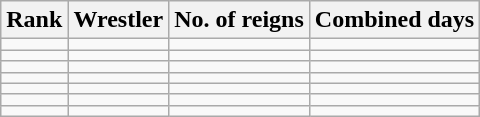<table class="wikitable sortable">
<tr>
<th>Rank </th>
<th>Wrestler</th>
<th>No. of reigns</th>
<th>Combined days</th>
</tr>
<tr>
<td></td>
<td></td>
<td></td>
<td></td>
</tr>
<tr>
<td></td>
<td></td>
<td></td>
<td></td>
</tr>
<tr>
<td></td>
<td></td>
<td></td>
<td></td>
</tr>
<tr>
<td></td>
<td></td>
<td></td>
<td></td>
</tr>
<tr>
<td></td>
<td></td>
<td></td>
<td></td>
</tr>
<tr>
<td></td>
<td></td>
<td></td>
<td></td>
</tr>
<tr>
<td></td>
<td></td>
<td></td>
<td></td>
</tr>
</table>
